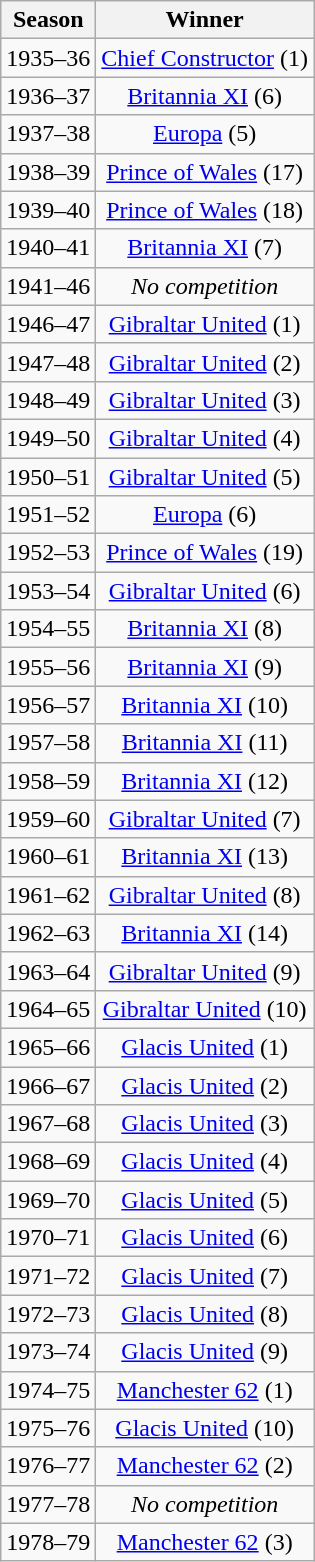<table class="wikitable sortable" style="text-align:center;">
<tr>
<th>Season</th>
<th>Winner</th>
</tr>
<tr>
<td>1935–36</td>
<td><a href='#'>Chief Constructor</a> (1)</td>
</tr>
<tr>
<td>1936–37</td>
<td><a href='#'>Britannia XI</a> (6)</td>
</tr>
<tr>
<td>1937–38</td>
<td><a href='#'>Europa</a> (5)</td>
</tr>
<tr>
<td>1938–39</td>
<td><a href='#'>Prince of Wales</a> (17)</td>
</tr>
<tr>
<td>1939–40</td>
<td><a href='#'>Prince of Wales</a> (18)</td>
</tr>
<tr>
<td>1940–41</td>
<td><a href='#'>Britannia XI</a> (7)</td>
</tr>
<tr>
<td>1941–46</td>
<td><em>No competition</em></td>
</tr>
<tr>
<td>1946–47</td>
<td><a href='#'>Gibraltar United</a> (1)</td>
</tr>
<tr>
<td>1947–48</td>
<td><a href='#'>Gibraltar United</a> (2)</td>
</tr>
<tr>
<td>1948–49</td>
<td><a href='#'>Gibraltar United</a> (3)</td>
</tr>
<tr>
<td>1949–50</td>
<td><a href='#'>Gibraltar United</a> (4)</td>
</tr>
<tr>
<td>1950–51</td>
<td><a href='#'>Gibraltar United</a> (5)</td>
</tr>
<tr>
<td>1951–52</td>
<td><a href='#'>Europa</a> (6)</td>
</tr>
<tr>
<td>1952–53</td>
<td><a href='#'>Prince of Wales</a> (19)</td>
</tr>
<tr>
<td>1953–54</td>
<td><a href='#'>Gibraltar United</a> (6)</td>
</tr>
<tr>
<td>1954–55</td>
<td><a href='#'>Britannia XI</a> (8)</td>
</tr>
<tr>
<td>1955–56</td>
<td><a href='#'>Britannia XI</a> (9)</td>
</tr>
<tr>
<td>1956–57</td>
<td><a href='#'>Britannia XI</a> (10)</td>
</tr>
<tr>
<td>1957–58</td>
<td><a href='#'>Britannia XI</a> (11)</td>
</tr>
<tr>
<td>1958–59</td>
<td><a href='#'>Britannia XI</a> (12)</td>
</tr>
<tr>
<td>1959–60</td>
<td><a href='#'>Gibraltar United</a> (7)</td>
</tr>
<tr>
<td>1960–61</td>
<td><a href='#'>Britannia XI</a> (13)</td>
</tr>
<tr>
<td>1961–62</td>
<td><a href='#'>Gibraltar United</a> (8)</td>
</tr>
<tr>
<td>1962–63</td>
<td><a href='#'>Britannia XI</a> (14)</td>
</tr>
<tr>
<td>1963–64</td>
<td><a href='#'>Gibraltar United</a> (9)</td>
</tr>
<tr>
<td>1964–65</td>
<td><a href='#'>Gibraltar United</a> (10)</td>
</tr>
<tr>
<td>1965–66</td>
<td><a href='#'>Glacis United</a> (1)</td>
</tr>
<tr>
<td>1966–67</td>
<td><a href='#'>Glacis United</a> (2)</td>
</tr>
<tr>
<td>1967–68</td>
<td><a href='#'>Glacis United</a> (3)</td>
</tr>
<tr>
<td>1968–69</td>
<td><a href='#'>Glacis United</a> (4)</td>
</tr>
<tr>
<td>1969–70</td>
<td><a href='#'>Glacis United</a> (5)</td>
</tr>
<tr>
<td>1970–71</td>
<td><a href='#'>Glacis United</a> (6)</td>
</tr>
<tr>
<td>1971–72</td>
<td><a href='#'>Glacis United</a> (7)</td>
</tr>
<tr>
<td>1972–73</td>
<td><a href='#'>Glacis United</a> (8)</td>
</tr>
<tr>
<td>1973–74</td>
<td><a href='#'>Glacis United</a> (9)</td>
</tr>
<tr>
<td>1974–75</td>
<td><a href='#'>Manchester 62</a> (1)</td>
</tr>
<tr>
<td>1975–76</td>
<td><a href='#'>Glacis United</a> (10)</td>
</tr>
<tr>
<td>1976–77</td>
<td><a href='#'>Manchester 62</a> (2)</td>
</tr>
<tr>
<td>1977–78</td>
<td><em>No competition</em></td>
</tr>
<tr>
<td>1978–79</td>
<td><a href='#'>Manchester 62</a> (3)</td>
</tr>
</table>
